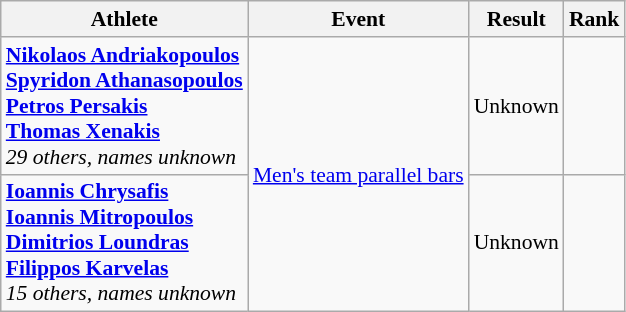<table class="wikitable" style="font-size:90%">
<tr>
<th>Athlete</th>
<th>Event</th>
<th>Result</th>
<th>Rank</th>
</tr>
<tr>
<td><strong><a href='#'>Nikolaos Andriakopoulos</a><br><a href='#'>Spyridon Athanasopoulos</a><br><a href='#'>Petros Persakis</a><br><a href='#'>Thomas Xenakis</a></strong><br><em>29 others, names unknown</em></td>
<td rowspan=2><a href='#'>Men's team parallel bars</a></td>
<td align="center">Unknown</td>
<td></td>
</tr>
<tr>
<td><strong><a href='#'>Ioannis Chrysafis</a><br><a href='#'>Ioannis Mitropoulos</a><br><a href='#'>Dimitrios Loundras</a><br><a href='#'>Filippos Karvelas</a></strong><br><em>15 others, names unknown</em></td>
<td align="center">Unknown</td>
<td></td>
</tr>
</table>
